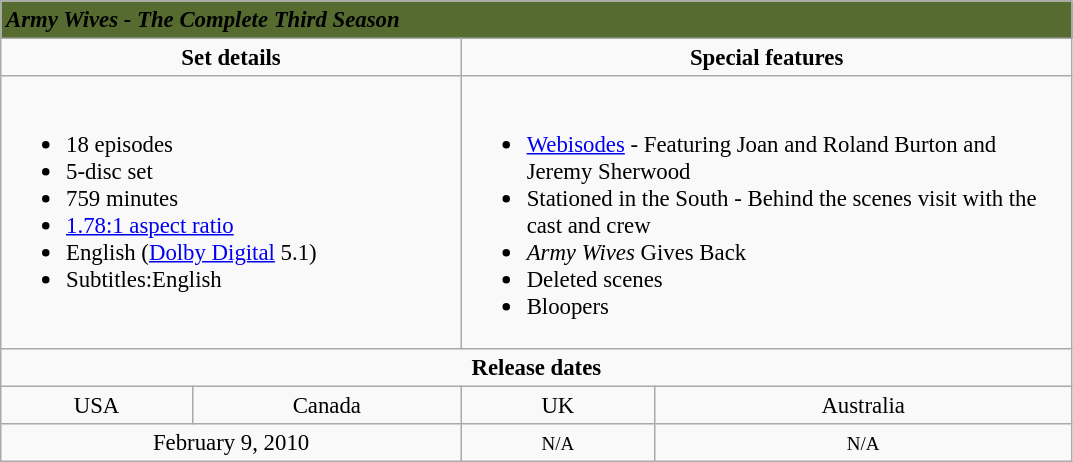<table class="wikitable" style="font-size:95%;">
<tr style="background:#556B2F">
<td colspan="4"><span><strong><em>Army Wives - The Complete Third Season</em></strong></span></td>
</tr>
<tr valign="top">
<td align="center" width="300" colspan="2"><strong>Set details</strong></td>
<td colspan="2" width="400" align="center"><strong>Special features</strong></td>
</tr>
<tr valign="top">
<td colspan="2" align="left" width="300"><br><ul><li>18 episodes</li><li>5-disc set</li><li>759 minutes</li><li><a href='#'>1.78:1 aspect ratio</a></li><li>English (<a href='#'>Dolby Digital</a> 5.1)</li><li>Subtitles:English</li></ul></td>
<td colspan="2" align="left" width="400"><br><ul><li><a href='#'>Webisodes</a> - Featuring Joan and Roland Burton and Jeremy Sherwood</li><li>Stationed in the South - Behind the scenes visit with the cast and crew</li><li><em>Army Wives</em> Gives Back</li><li>Deleted scenes</li><li>Bloopers</li></ul></td>
</tr>
<tr>
<td colspan="4" align="center"><strong>Release dates</strong></td>
</tr>
<tr>
<td align="center"> USA</td>
<td align="center"> Canada</td>
<td align="center"> UK</td>
<td align="center"> Australia</td>
</tr>
<tr>
<td align="center" colspan="2">February 9, 2010</td>
<td align="center"><small>N/A</small></td>
<td align="center"><small>N/A</small></td>
</tr>
</table>
